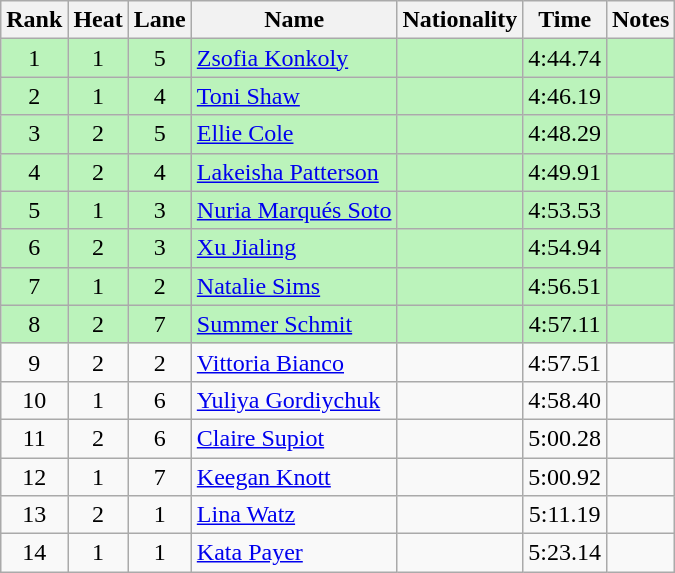<table class="wikitable sortable" style="text-align:center">
<tr>
<th>Rank</th>
<th>Heat</th>
<th>Lane</th>
<th>Name</th>
<th>Nationality</th>
<th>Time</th>
<th>Notes</th>
</tr>
<tr bgcolor=bbf3bb>
<td>1</td>
<td>1</td>
<td>5</td>
<td align=left><a href='#'>Zsofia Konkoly</a></td>
<td align=left></td>
<td>4:44.74</td>
<td></td>
</tr>
<tr bgcolor=bbf3bb>
<td>2</td>
<td>1</td>
<td>4</td>
<td align=left><a href='#'>Toni Shaw</a></td>
<td align=left></td>
<td>4:46.19</td>
<td></td>
</tr>
<tr bgcolor=bbf3bb>
<td>3</td>
<td>2</td>
<td>5</td>
<td align=left><a href='#'>Ellie Cole</a></td>
<td align=left></td>
<td>4:48.29</td>
<td></td>
</tr>
<tr bgcolor=bbf3bb>
<td>4</td>
<td>2</td>
<td>4</td>
<td align=left><a href='#'>Lakeisha Patterson</a></td>
<td align=left></td>
<td>4:49.91</td>
<td></td>
</tr>
<tr bgcolor=bbf3bb>
<td>5</td>
<td>1</td>
<td>3</td>
<td align=left><a href='#'>Nuria Marqués Soto</a></td>
<td align=left></td>
<td>4:53.53</td>
<td></td>
</tr>
<tr bgcolor=bbf3bb>
<td>6</td>
<td>2</td>
<td>3</td>
<td align=left><a href='#'>Xu Jialing</a></td>
<td align=left></td>
<td>4:54.94</td>
<td></td>
</tr>
<tr bgcolor=bbf3bb>
<td>7</td>
<td>1</td>
<td>2</td>
<td align=left><a href='#'>Natalie Sims</a></td>
<td align=left></td>
<td>4:56.51</td>
<td></td>
</tr>
<tr bgcolor=bbf3bb>
<td>8</td>
<td>2</td>
<td>7</td>
<td align=left><a href='#'>Summer Schmit</a></td>
<td align=left></td>
<td>4:57.11</td>
<td></td>
</tr>
<tr>
<td>9</td>
<td>2</td>
<td>2</td>
<td align=left><a href='#'>Vittoria Bianco</a></td>
<td align=left></td>
<td>4:57.51</td>
<td></td>
</tr>
<tr>
<td>10</td>
<td>1</td>
<td>6</td>
<td align=left><a href='#'>Yuliya Gordiychuk</a></td>
<td align=left></td>
<td>4:58.40</td>
<td></td>
</tr>
<tr>
<td>11</td>
<td>2</td>
<td>6</td>
<td align=left><a href='#'>Claire Supiot</a></td>
<td align=left></td>
<td>5:00.28</td>
<td></td>
</tr>
<tr>
<td>12</td>
<td>1</td>
<td>7</td>
<td align=left><a href='#'>Keegan Knott</a></td>
<td align=left></td>
<td>5:00.92</td>
<td></td>
</tr>
<tr>
<td>13</td>
<td>2</td>
<td>1</td>
<td align=left><a href='#'>Lina Watz</a></td>
<td align=left></td>
<td>5:11.19</td>
<td></td>
</tr>
<tr>
<td>14</td>
<td>1</td>
<td>1</td>
<td align=left><a href='#'>Kata Payer</a></td>
<td align=left></td>
<td>5:23.14</td>
<td></td>
</tr>
</table>
